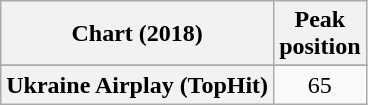<table class="wikitable plainrowheaders" style="text-align:center">
<tr>
<th scope="col">Chart (2018)</th>
<th scope="col">Peak<br>position</th>
</tr>
<tr>
</tr>
<tr>
<th scope="row">Ukraine Airplay (TopHit)</th>
<td>65</td>
</tr>
</table>
